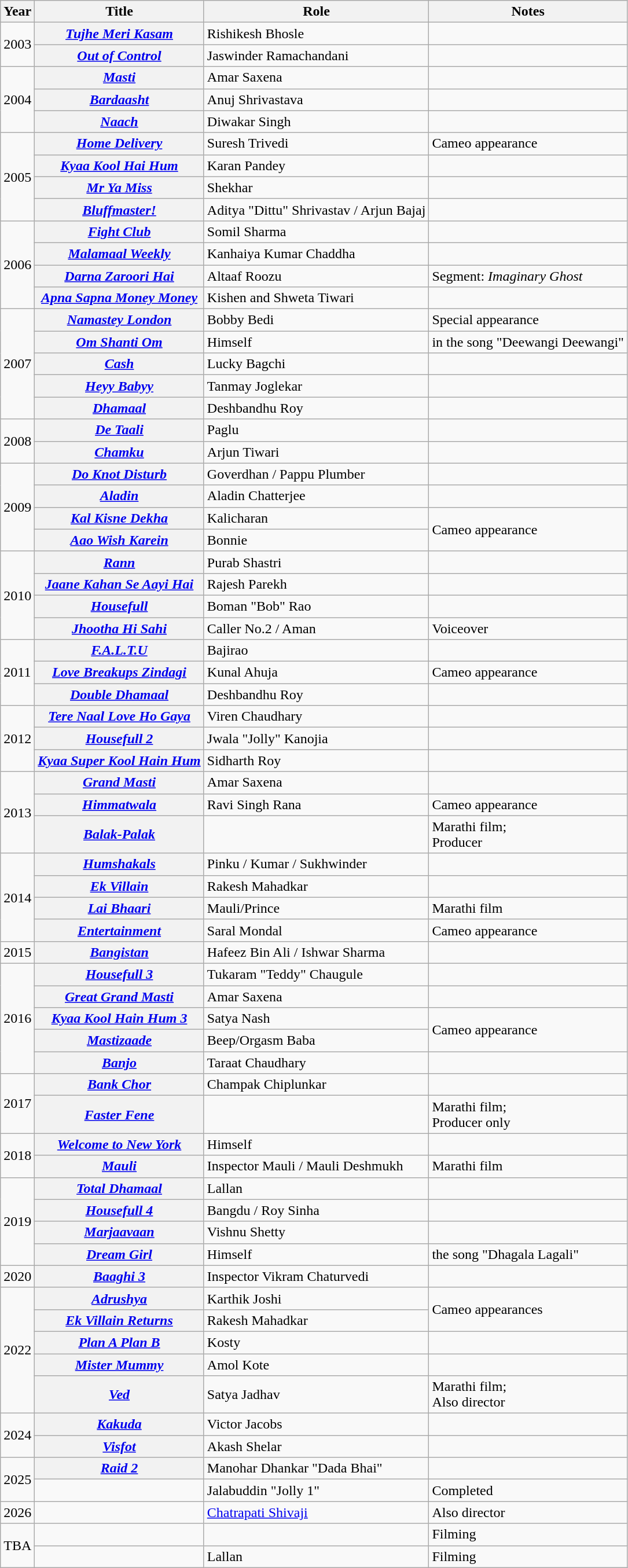<table class="wikitable sortable plainrowheaders">
<tr>
<th scope="col">Year</th>
<th scope="col">Title</th>
<th scope="col">Role</th>
<th scope="col" class="unsortable">Notes</th>
</tr>
<tr>
<td rowspan="2">2003</td>
<th scope="row"><em><a href='#'>Tujhe Meri Kasam</a></em></th>
<td>Rishikesh Bhosle</td>
<td></td>
</tr>
<tr>
<th scope="row"><em><a href='#'>Out of Control</a></em></th>
<td>Jaswinder Ramachandani</td>
<td></td>
</tr>
<tr>
<td rowspan="3">2004</td>
<th scope="row"><em><a href='#'>Masti</a></em></th>
<td>Amar Saxena</td>
<td></td>
</tr>
<tr>
<th scope="row"><em><a href='#'>Bardaasht</a></em></th>
<td>Anuj Shrivastava</td>
<td></td>
</tr>
<tr>
<th scope="row"><em><a href='#'>Naach</a></em></th>
<td>Diwakar Singh</td>
<td></td>
</tr>
<tr>
<td rowspan="4">2005</td>
<th scope="row"><em><a href='#'>Home Delivery</a></em></th>
<td>Suresh Trivedi</td>
<td>Cameo appearance</td>
</tr>
<tr>
<th scope="row"><em><a href='#'>Kyaa Kool Hai Hum</a></em></th>
<td>Karan Pandey</td>
<td></td>
</tr>
<tr>
<th scope="row"><em><a href='#'>Mr Ya Miss</a></em></th>
<td>Shekhar</td>
<td></td>
</tr>
<tr>
<th scope="row"><em><a href='#'>Bluffmaster!</a></em></th>
<td>Aditya "Dittu" Shrivastav / Arjun Bajaj</td>
<td></td>
</tr>
<tr>
<td rowspan="4">2006</td>
<th scope="row"><em><a href='#'>Fight Club</a></em></th>
<td>Somil Sharma</td>
<td></td>
</tr>
<tr>
<th scope="row"><em><a href='#'>Malamaal Weekly</a></em></th>
<td>Kanhaiya Kumar Chaddha</td>
<td></td>
</tr>
<tr>
<th scope="row"><em><a href='#'>Darna Zaroori Hai</a></em></th>
<td>Altaaf Roozu</td>
<td>Segment: <em>Imaginary Ghost</em></td>
</tr>
<tr>
<th scope="row"><em><a href='#'>Apna Sapna Money Money</a></em></th>
<td>Kishen and Shweta Tiwari</td>
<td></td>
</tr>
<tr>
<td rowspan="5">2007</td>
<th scope="row"><em><a href='#'>Namastey London</a></em></th>
<td>Bobby Bedi</td>
<td>Special appearance</td>
</tr>
<tr>
<th scope="row"><em><a href='#'>Om Shanti Om</a></em></th>
<td>Himself</td>
<td>in the song "Deewangi Deewangi"</td>
</tr>
<tr>
<th scope="row"><em><a href='#'>Cash</a></em></th>
<td>Lucky Bagchi</td>
<td></td>
</tr>
<tr>
<th scope="row"><a href='#'><em>Heyy Babyy</em></a></th>
<td>Tanmay Joglekar</td>
<td></td>
</tr>
<tr>
<th scope="row"><em><a href='#'>Dhamaal</a></em></th>
<td>Deshbandhu Roy</td>
<td></td>
</tr>
<tr>
<td rowspan="2">2008</td>
<th scope="row"><em><a href='#'>De Taali</a></em></th>
<td>Paglu</td>
<td></td>
</tr>
<tr>
<th scope="row"><em><a href='#'>Chamku</a></em></th>
<td>Arjun Tiwari</td>
<td></td>
</tr>
<tr>
<td rowspan="4">2009</td>
<th scope="row"><em><a href='#'>Do Knot Disturb</a></em></th>
<td>Goverdhan / Pappu Plumber</td>
<td></td>
</tr>
<tr>
<th scope="row"><em><a href='#'>Aladin</a></em></th>
<td>Aladin Chatterjee</td>
<td></td>
</tr>
<tr>
<th scope="row"><em><a href='#'>Kal Kisne Dekha</a></em></th>
<td>Kalicharan</td>
<td rowspan="2">Cameo appearance</td>
</tr>
<tr>
<th scope="row"><em><a href='#'>Aao Wish Karein</a></em></th>
<td>Bonnie</td>
</tr>
<tr>
<td rowspan="4">2010</td>
<th scope="row"><em><a href='#'>Rann</a></em></th>
<td>Purab Shastri</td>
<td></td>
</tr>
<tr>
<th scope="row"><em><a href='#'>Jaane Kahan Se Aayi Hai</a></em></th>
<td>Rajesh Parekh</td>
<td></td>
</tr>
<tr>
<th scope="row"><em><a href='#'>Housefull</a></em></th>
<td>Boman "Bob" Rao</td>
<td></td>
</tr>
<tr>
<th scope="row"><em><a href='#'>Jhootha Hi Sahi</a></em></th>
<td>Caller No.2 / Aman</td>
<td>Voiceover</td>
</tr>
<tr>
<td rowspan="3">2011</td>
<th scope="row"><em><a href='#'>F.A.L.T.U</a></em></th>
<td>Bajirao</td>
<td></td>
</tr>
<tr>
<th scope="row"><em><a href='#'>Love Breakups Zindagi</a></em></th>
<td>Kunal Ahuja</td>
<td>Cameo appearance</td>
</tr>
<tr>
<th scope="row"><em><a href='#'>Double Dhamaal</a></em></th>
<td>Deshbandhu Roy</td>
<td></td>
</tr>
<tr>
<td rowspan="3">2012</td>
<th scope="row"><em><a href='#'>Tere Naal Love Ho Gaya</a></em></th>
<td>Viren Chaudhary</td>
<td></td>
</tr>
<tr>
<th scope="row"><em><a href='#'>Housefull 2</a></em></th>
<td>Jwala "Jolly" Kanojia</td>
<td></td>
</tr>
<tr>
<th scope="row"><em><a href='#'>Kyaa Super Kool Hain Hum</a></em></th>
<td>Sidharth Roy</td>
<td></td>
</tr>
<tr>
<td rowspan="3">2013</td>
<th scope="row"><em><a href='#'>Grand Masti</a></em></th>
<td>Amar Saxena</td>
<td></td>
</tr>
<tr>
<th scope="row"><em><a href='#'>Himmatwala</a></em></th>
<td>Ravi Singh Rana</td>
<td>Cameo appearance</td>
</tr>
<tr>
<th scope="row"><em><a href='#'>Balak-Palak</a></em></th>
<td></td>
<td>Marathi film;<br>Producer</td>
</tr>
<tr>
<td rowspan="4">2014</td>
<th scope="row"><em><a href='#'>Humshakals</a></em></th>
<td>Pinku / Kumar / Sukhwinder</td>
<td></td>
</tr>
<tr>
<th scope="row"><em><a href='#'>Ek Villain</a></em></th>
<td>Rakesh Mahadkar</td>
<td></td>
</tr>
<tr>
<th scope="row"><em><a href='#'>Lai Bhaari</a></em></th>
<td>Mauli/Prince</td>
<td>Marathi film</td>
</tr>
<tr>
<th scope="row"><em><a href='#'>Entertainment</a></em></th>
<td>Saral Mondal</td>
<td>Cameo appearance</td>
</tr>
<tr>
<td>2015</td>
<th scope="row"><em><a href='#'>Bangistan</a></em></th>
<td>Hafeez Bin Ali / Ishwar Sharma</td>
<td></td>
</tr>
<tr>
<td rowspan="5">2016</td>
<th scope="row"><em><a href='#'>Housefull 3</a></em></th>
<td>Tukaram "Teddy" Chaugule</td>
<td></td>
</tr>
<tr>
<th scope="row"><em><a href='#'>Great Grand Masti</a></em></th>
<td>Amar Saxena</td>
<td></td>
</tr>
<tr>
<th scope="row"><em><a href='#'>Kyaa Kool Hain Hum 3</a></em></th>
<td>Satya Nash</td>
<td rowspan="2">Cameo appearance</td>
</tr>
<tr>
<th scope="row"><em><a href='#'>Mastizaade</a></em></th>
<td>Beep/Orgasm Baba</td>
</tr>
<tr>
<th scope="row"><em><a href='#'>Banjo</a></em></th>
<td>Taraat Chaudhary</td>
<td></td>
</tr>
<tr>
<td rowspan="2">2017</td>
<th scope="row"><em><a href='#'>Bank Chor</a></em></th>
<td>Champak Chiplunkar</td>
<td></td>
</tr>
<tr>
<th scope="row"><em><a href='#'>Faster Fene</a></em></th>
<td></td>
<td>Marathi film;<br>Producer only</td>
</tr>
<tr>
<td rowspan="2">2018</td>
<th scope="row"><em><a href='#'>Welcome to New York</a></em></th>
<td>Himself</td>
<td></td>
</tr>
<tr>
<th scope="row"><em><a href='#'>Mauli</a></em></th>
<td>Inspector Mauli / Mauli Deshmukh</td>
<td>Marathi film</td>
</tr>
<tr>
<td rowspan="4">2019</td>
<th scope="row"><em><a href='#'>Total Dhamaal</a></em></th>
<td>Lallan</td>
<td></td>
</tr>
<tr>
<th scope="row"><em><a href='#'>Housefull 4</a></em></th>
<td>Bangdu / Roy Sinha</td>
<td></td>
</tr>
<tr>
<th scope="row"><em><a href='#'>Marjaavaan</a></em></th>
<td>Vishnu Shetty</td>
<td></td>
</tr>
<tr>
<th scope="row"><em><a href='#'>Dream Girl</a></em></th>
<td>Himself</td>
<td> the song "Dhagala Lagali"</td>
</tr>
<tr>
<td>2020</td>
<th scope="row"><em><a href='#'>Baaghi 3</a></em></th>
<td>Inspector Vikram Chaturvedi</td>
<td></td>
</tr>
<tr>
<td rowspan="5">2022</td>
<th scope="row"><em><a href='#'>Adrushya</a></em></th>
<td>Karthik Joshi</td>
<td rowspan="2">Cameo appearances</td>
</tr>
<tr>
<th scope="row"><em><a href='#'>Ek Villain Returns</a></em></th>
<td>Rakesh Mahadkar</td>
</tr>
<tr>
<th scope="row"><em><a href='#'>Plan A Plan B</a></em></th>
<td>Kosty</td>
<td></td>
</tr>
<tr>
<th scope="row"><em><a href='#'>Mister Mummy</a></em></th>
<td>Amol Kote</td>
<td></td>
</tr>
<tr>
<th scope="row"><em><a href='#'>Ved</a></em></th>
<td>Satya Jadhav</td>
<td>Marathi film;<br>Also director </td>
</tr>
<tr>
<td rowspan="2">2024</td>
<th scope="row"><em><a href='#'>Kakuda</a></em></th>
<td>Victor Jacobs</td>
<td></td>
</tr>
<tr>
<th scope="row"><em><a href='#'>Visfot</a></em></th>
<td>Akash Shelar</td>
<td></td>
</tr>
<tr>
<td rowspan="2">2025</td>
<th scope="row"><em><a href='#'>Raid 2</a></em></th>
<td>Manohar Dhankar "Dada Bhai"</td>
<td></td>
</tr>
<tr>
<td></td>
<td>Jalabuddin "Jolly 1"</td>
<td>Completed</td>
</tr>
<tr>
<td>2026</td>
<td></td>
<td><a href='#'>Chatrapati Shivaji</a></td>
<td>Also director</td>
</tr>
<tr>
<td rowspan="3">TBA</td>
<td></td>
<td></td>
<td>Filming</td>
</tr>
<tr>
<td></td>
<td>Lallan</td>
<td>Filming</td>
</tr>
</table>
